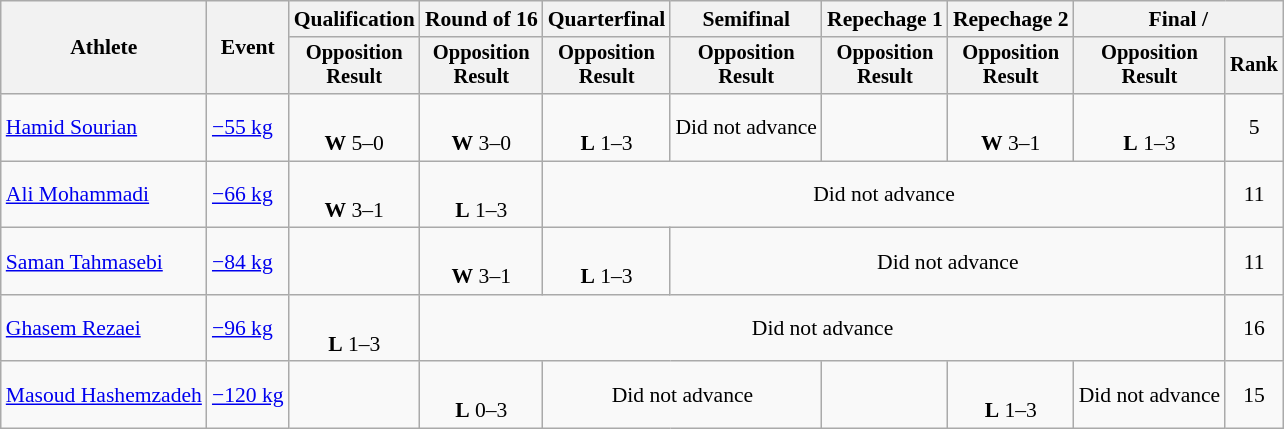<table class="wikitable" style="font-size:90%">
<tr>
<th rowspan="2">Athlete</th>
<th rowspan="2">Event</th>
<th>Qualification</th>
<th>Round of 16</th>
<th>Quarterfinal</th>
<th>Semifinal</th>
<th>Repechage 1</th>
<th>Repechage 2</th>
<th colspan=2>Final / </th>
</tr>
<tr style="font-size: 95%">
<th>Opposition<br>Result</th>
<th>Opposition<br>Result</th>
<th>Opposition<br>Result</th>
<th>Opposition<br>Result</th>
<th>Opposition<br>Result</th>
<th>Opposition<br>Result</th>
<th>Opposition<br>Result</th>
<th>Rank</th>
</tr>
<tr align=center>
<td align=left><a href='#'>Hamid Sourian</a></td>
<td align=left><a href='#'>−55 kg</a></td>
<td><br><strong>W</strong> 5–0 <sup></sup></td>
<td><br><strong>W</strong> 3–0 <sup></sup></td>
<td><br><strong>L</strong> 1–3 <sup></sup></td>
<td>Did not advance</td>
<td></td>
<td><br><strong>W</strong> 3–1 <sup></sup></td>
<td><br><strong>L</strong> 1–3 <sup></sup></td>
<td>5</td>
</tr>
<tr align=center>
<td align=left><a href='#'>Ali Mohammadi</a></td>
<td align=left><a href='#'>−66 kg</a></td>
<td><br><strong>W</strong> 3–1 <sup></sup></td>
<td><br><strong>L</strong> 1–3 <sup></sup></td>
<td colspan=5>Did not advance</td>
<td>11</td>
</tr>
<tr align=center>
<td align=left><a href='#'>Saman Tahmasebi</a></td>
<td align=left><a href='#'>−84 kg</a></td>
<td></td>
<td><br><strong>W</strong> 3–1 <sup></sup></td>
<td><br><strong>L</strong> 1–3 <sup></sup></td>
<td colspan=4>Did not advance</td>
<td>11</td>
</tr>
<tr align=center>
<td align=left><a href='#'>Ghasem Rezaei</a></td>
<td align=left><a href='#'>−96 kg</a></td>
<td><br><strong>L</strong> 1–3 <sup></sup></td>
<td colspan=6>Did not advance</td>
<td>16</td>
</tr>
<tr align=center>
<td><a href='#'>Masoud Hashemzadeh</a></td>
<td><a href='#'>−120 kg</a></td>
<td></td>
<td><br><strong>L</strong> 0–3 <sup></sup></td>
<td colspan=2>Did not advance</td>
<td></td>
<td><br><strong>L</strong> 1–3 <sup></sup></td>
<td>Did not advance</td>
<td>15</td>
</tr>
</table>
